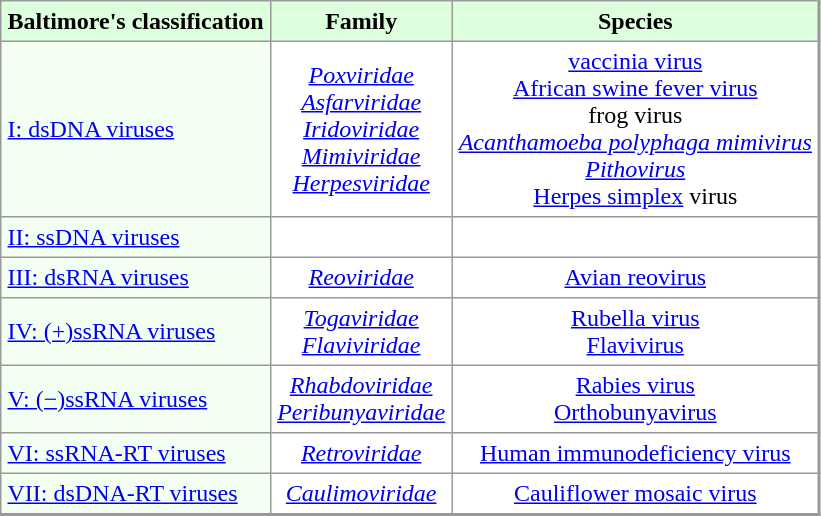<table border=1 cellpadding=4 cellspacing=0 class="toccolours" style="align: left; margin: 0.5em 0 0 0; border-style: solid; border: 1px solid #999; border-right-width: 2px; border-bottom-width: 2px; border-collapse: collapse; font-size: 100%;">
<tr>
<td style="background:#ddffdd;"><strong>Baltimore's classification</strong></td>
<td colspan=1 style="background:#ddffdd;" align="center"><strong>Family</strong></td>
<td colspan=1 style="background:#ddffdd;" align="center"><strong>Species</strong></td>
</tr>
<tr>
<td style="background:#f3fff3;"><a href='#'>I: dsDNA viruses</a></td>
<td align="center"><em><a href='#'>Poxviridae</a></em> <br> <em><a href='#'>Asfarviridae</a></em> <br> <em><a href='#'>Iridoviridae</a></em> <br> <em><a href='#'>Mimiviridae</a></em><br><em><a href='#'>Herpesviridae</a></em></td>
<td align="center"><a href='#'>vaccinia virus</a><br><a href='#'>African swine fever virus</a><br>
frog virus <br>
<em><a href='#'>Acanthamoeba polyphaga mimivirus</a></em> <br><em><a href='#'>Pithovirus</a></em> <br><a href='#'>Herpes simplex</a> virus</td>
</tr>
<tr>
<td style="background:#f3fff3;"><a href='#'>II: ssDNA viruses</a></td>
<td align="center"></td>
<td align="center"></td>
</tr>
<tr>
<td style="background:#f3fff3;"><a href='#'>III: dsRNA viruses</a></td>
<td align="center"><em><a href='#'>Reoviridae</a></em></td>
<td align="center"><a href='#'>Avian reovirus</a></td>
</tr>
<tr>
<td style="background:#f3fff3;"><a href='#'>IV: (+)ssRNA viruses</a></td>
<td align="center"><em><a href='#'>Togaviridae</a></em> <br> <em><a href='#'>Flaviviridae</a></em></td>
<td align="center"><a href='#'>Rubella virus</a><br><a href='#'>Flavivirus</a></td>
</tr>
<tr>
<td style="background:#f3fff3;"><a href='#'>V: (−)ssRNA viruses</a></td>
<td align="center"><em><a href='#'>Rhabdoviridae</a></em><br><em><a href='#'>Peribunyaviridae</a></em></td>
<td align="center"><a href='#'>Rabies virus</a><br><a href='#'>Orthobunyavirus</a></td>
</tr>
<tr>
<td style="background:#f3fff3;"><a href='#'>VI: ssRNA-RT viruses</a></td>
<td align="center"><em><a href='#'>Retroviridae</a></em></td>
<td align="center"><a href='#'>Human immunodeficiency virus</a></td>
</tr>
<tr>
<td style="background:#f3fff3;"><a href='#'>VII: dsDNA-RT viruses</a></td>
<td align="center"><em><a href='#'>Caulimoviridae</a></em></td>
<td align="center"><a href='#'>Cauliflower mosaic virus</a></td>
</tr>
</table>
